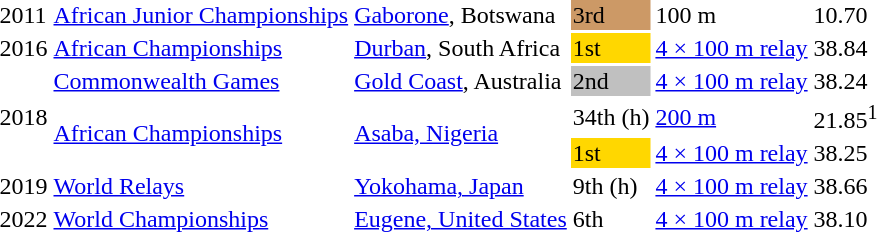<table>
<tr>
<td>2011</td>
<td><a href='#'>African Junior Championships</a></td>
<td><a href='#'>Gaborone</a>, Botswana</td>
<td bgcolor=cc9966>3rd</td>
<td>100 m</td>
<td>10.70</td>
</tr>
<tr>
<td>2016</td>
<td><a href='#'>African Championships</a></td>
<td><a href='#'>Durban</a>, South Africa</td>
<td bgcolor=gold>1st</td>
<td><a href='#'>4 × 100 m relay</a></td>
<td>38.84</td>
</tr>
<tr>
<td rowspan=3>2018</td>
<td><a href='#'>Commonwealth Games</a></td>
<td><a href='#'>Gold Coast</a>, Australia</td>
<td bgcolor=silver>2nd</td>
<td><a href='#'>4 × 100 m relay</a></td>
<td>38.24 </td>
</tr>
<tr>
<td rowspan=2><a href='#'>African Championships</a></td>
<td rowspan=2><a href='#'>Asaba, Nigeria</a></td>
<td>34th (h)</td>
<td><a href='#'>200 m</a></td>
<td>21.85<sup>1</sup></td>
</tr>
<tr>
<td bgcolor=gold>1st</td>
<td><a href='#'>4 × 100 m relay</a></td>
<td>38.25</td>
</tr>
<tr>
<td>2019</td>
<td><a href='#'>World Relays</a></td>
<td><a href='#'>Yokohama, Japan</a></td>
<td>9th (h)</td>
<td><a href='#'>4 × 100 m relay</a></td>
<td>38.66</td>
</tr>
<tr>
<td>2022</td>
<td><a href='#'>World Championships</a></td>
<td><a href='#'>Eugene, United States</a></td>
<td>6th</td>
<td><a href='#'>4 × 100 m relay</a></td>
<td>38.10</td>
</tr>
</table>
